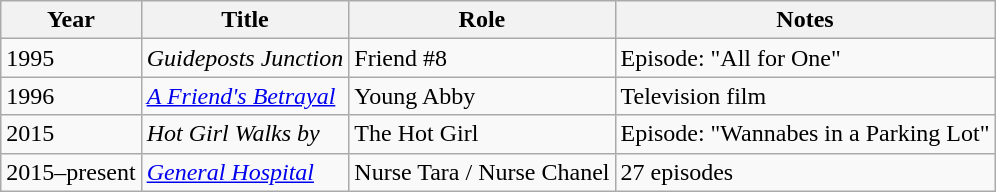<table class="wikitable sortable">
<tr>
<th>Year</th>
<th>Title</th>
<th>Role</th>
<th>Notes</th>
</tr>
<tr>
<td>1995</td>
<td><em>Guideposts Junction</em></td>
<td>Friend #8</td>
<td>Episode: "All for One"</td>
</tr>
<tr>
<td>1996</td>
<td><em><a href='#'>A Friend's Betrayal</a></em></td>
<td>Young Abby</td>
<td>Television film</td>
</tr>
<tr>
<td>2015</td>
<td><em>Hot Girl Walks by</em></td>
<td>The Hot Girl</td>
<td>Episode: "Wannabes in a Parking Lot"</td>
</tr>
<tr>
<td>2015–present</td>
<td><em><a href='#'>General Hospital</a></em></td>
<td>Nurse Tara / Nurse Chanel</td>
<td>27 episodes</td>
</tr>
</table>
